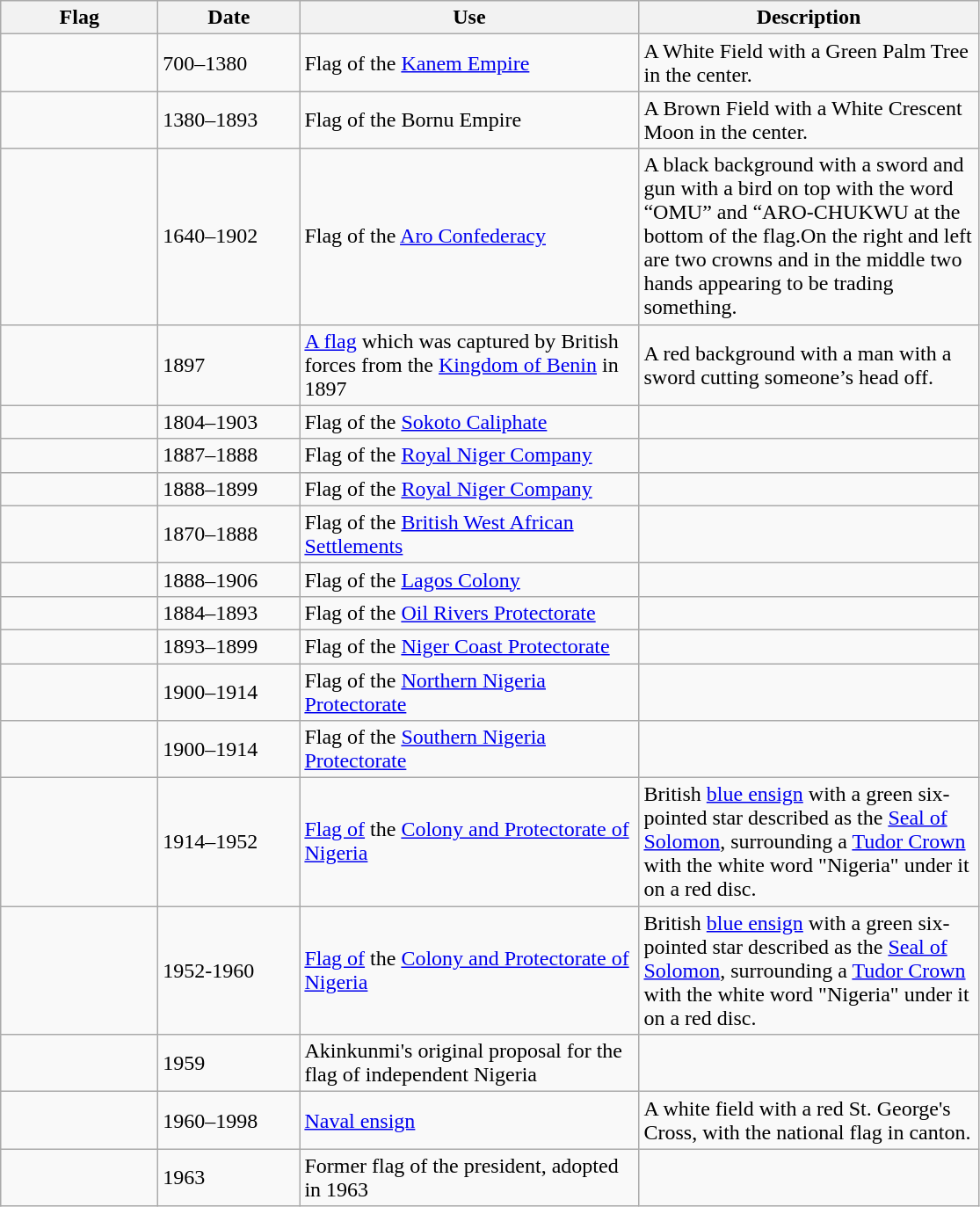<table class="wikitable" style="background: #f9f9f9">
<tr>
<th width="112">Flag</th>
<th width="100">Date</th>
<th width="250">Use</th>
<th width="250">Description</th>
</tr>
<tr>
<td></td>
<td>700–1380</td>
<td>Flag of the <a href='#'>Kanem Empire</a></td>
<td>A White Field with a Green Palm Tree in the center.</td>
</tr>
<tr>
<td></td>
<td>1380–1893</td>
<td>Flag of the Bornu Empire</td>
<td>A Brown Field with a White Crescent Moon in the center.</td>
</tr>
<tr>
<td></td>
<td>1640–1902</td>
<td>Flag of the <a href='#'>Aro Confederacy</a></td>
<td>A black background with a sword and gun with a bird on top with the word “OMU” and “ARO-CHUKWU at the bottom of the flag.On the right and left are two crowns and in the middle two hands appearing to be trading something.</td>
</tr>
<tr file:///Nzuko-Arochukwu.png>
<td></td>
<td>1897</td>
<td><a href='#'>A flag</a> which was captured by British forces from the <a href='#'>Kingdom of Benin</a> in 1897</td>
<td>A red background with a man with a sword cutting someone’s head off.</td>
</tr>
<tr>
<td></td>
<td>1804–1903</td>
<td>Flag of the <a href='#'>Sokoto Caliphate</a></td>
<td></td>
</tr>
<tr>
<td></td>
<td>1887–1888</td>
<td>Flag of the <a href='#'>Royal Niger Company</a></td>
<td></td>
</tr>
<tr>
<td></td>
<td>1888–1899</td>
<td>Flag of the <a href='#'>Royal Niger Company</a></td>
<td></td>
</tr>
<tr>
<td></td>
<td>1870–1888</td>
<td>Flag of the <a href='#'>British West African Settlements</a></td>
<td></td>
</tr>
<tr>
<td></td>
<td>1888–1906</td>
<td>Flag of the <a href='#'>Lagos Colony</a></td>
<td></td>
</tr>
<tr>
<td></td>
<td>1884–1893</td>
<td>Flag of the <a href='#'>Oil Rivers Protectorate</a></td>
<td></td>
</tr>
<tr>
<td></td>
<td>1893–1899</td>
<td>Flag of the <a href='#'>Niger Coast Protectorate</a></td>
<td></td>
</tr>
<tr>
<td></td>
<td>1900–1914</td>
<td>Flag of the <a href='#'>Northern Nigeria Protectorate</a></td>
<td></td>
</tr>
<tr>
<td></td>
<td>1900–1914</td>
<td>Flag of the <a href='#'>Southern Nigeria Protectorate</a></td>
<td></td>
</tr>
<tr>
<td></td>
<td>1914–1952</td>
<td><a href='#'>Flag of</a> the <a href='#'>Colony and Protectorate of Nigeria</a></td>
<td>British <a href='#'>blue ensign</a> with a green six-pointed star described as the <a href='#'>Seal of Solomon</a>, surrounding a <a href='#'>Tudor Crown</a> with the white word "Nigeria" under it on a red disc.</td>
</tr>
<tr>
<td></td>
<td>1952-1960</td>
<td><a href='#'>Flag of</a> the <a href='#'>Colony and Protectorate of Nigeria</a></td>
<td>British <a href='#'>blue ensign</a> with a green six-pointed star described as the <a href='#'>Seal of Solomon</a>, surrounding a <a href='#'>Tudor Crown</a> with the white word "Nigeria" under it on a red disc.</td>
</tr>
<tr>
<td></td>
<td>1959</td>
<td>Akinkunmi's original proposal for the flag of independent Nigeria</td>
<td></td>
</tr>
<tr>
<td></td>
<td>1960–1998</td>
<td><a href='#'>Naval ensign</a></td>
<td>A white field with a red St. George's Cross, with the national flag in canton.</td>
</tr>
<tr>
<td></td>
<td>1963</td>
<td>Former flag of the president, adopted in 1963</td>
<td></td>
</tr>
</table>
